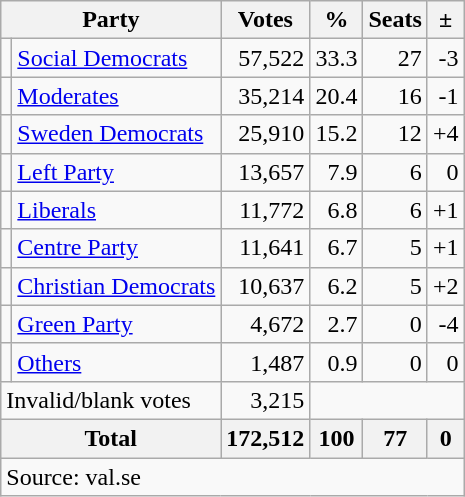<table class=wikitable style=text-align:right>
<tr>
<th colspan=2>Party</th>
<th>Votes</th>
<th>%</th>
<th>Seats</th>
<th>±</th>
</tr>
<tr>
<td bgcolor=></td>
<td align=left><a href='#'>Social Democrats</a></td>
<td>57,522</td>
<td>33.3</td>
<td>27</td>
<td>-3</td>
</tr>
<tr>
<td bgcolor=></td>
<td align=left><a href='#'>Moderates</a></td>
<td>35,214</td>
<td>20.4</td>
<td>16</td>
<td>-1</td>
</tr>
<tr>
<td bgcolor=></td>
<td align=left><a href='#'>Sweden Democrats</a></td>
<td>25,910</td>
<td>15.2</td>
<td>12</td>
<td>+4</td>
</tr>
<tr>
<td bgcolor=></td>
<td align=left><a href='#'>Left Party</a></td>
<td>13,657</td>
<td>7.9</td>
<td>6</td>
<td>0</td>
</tr>
<tr>
<td bgcolor=></td>
<td align=left><a href='#'>Liberals</a></td>
<td>11,772</td>
<td>6.8</td>
<td>6</td>
<td>+1</td>
</tr>
<tr>
<td bgcolor=></td>
<td align=left><a href='#'>Centre Party</a></td>
<td>11,641</td>
<td>6.7</td>
<td>5</td>
<td>+1</td>
</tr>
<tr>
<td bgcolor=></td>
<td align=left><a href='#'>Christian Democrats</a></td>
<td>10,637</td>
<td>6.2</td>
<td>5</td>
<td>+2</td>
</tr>
<tr>
<td bgcolor=></td>
<td align=left><a href='#'>Green Party</a></td>
<td>4,672</td>
<td>2.7</td>
<td>0</td>
<td>-4</td>
</tr>
<tr>
<td></td>
<td align=left><a href='#'>Others</a></td>
<td>1,487</td>
<td>0.9</td>
<td>0</td>
<td>0</td>
</tr>
<tr>
<td align=left colspan=2>Invalid/blank votes</td>
<td>3,215</td>
<td colspan=3></td>
</tr>
<tr>
<th align=left colspan=2>Total</th>
<th>172,512</th>
<th>100</th>
<th>77</th>
<th>0</th>
</tr>
<tr>
<td align=left colspan=6>Source: val.se </td>
</tr>
</table>
